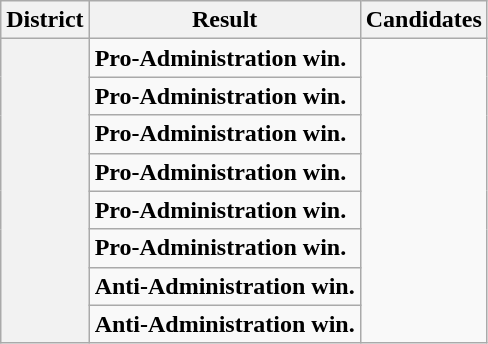<table class=wikitable>
<tr valign=bottom>
<th>District</th>
<th>Result</th>
<th>Candidates</th>
</tr>
<tr>
<th rowspan=8><br></th>
<td><strong>Pro-Administration win.</strong></td>
<td rowspan=8></td>
</tr>
<tr>
<td><strong>Pro-Administration win.</strong></td>
</tr>
<tr>
<td><strong>Pro-Administration win.</strong></td>
</tr>
<tr>
<td><strong>Pro-Administration win.</strong></td>
</tr>
<tr>
<td><strong>Pro-Administration win.</strong></td>
</tr>
<tr>
<td><strong>Pro-Administration win.</strong></td>
</tr>
<tr>
<td><strong>Anti-Administration win.</strong></td>
</tr>
<tr>
<td><strong>Anti-Administration win.</strong></td>
</tr>
</table>
